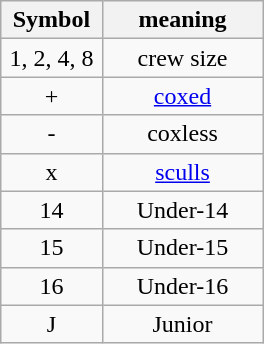<table class="wikitable" style="margin:1em auto; text-align:center;">
<tr>
<th width=60>Symbol</th>
<th width=100>meaning</th>
</tr>
<tr>
<td>1, 2, 4, 8</td>
<td>crew size</td>
</tr>
<tr>
<td>+</td>
<td><a href='#'>coxed</a></td>
</tr>
<tr>
<td>-</td>
<td>coxless</td>
</tr>
<tr>
<td>x</td>
<td><a href='#'>sculls</a></td>
</tr>
<tr>
<td>14</td>
<td>Under-14</td>
</tr>
<tr>
<td>15</td>
<td>Under-15</td>
</tr>
<tr>
<td>16</td>
<td>Under-16</td>
</tr>
<tr>
<td>J</td>
<td>Junior</td>
</tr>
</table>
